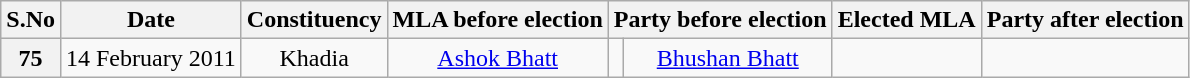<table class="wikitable sortable" style="text-align:center;">
<tr>
<th>S.No</th>
<th>Date</th>
<th>Constituency</th>
<th>MLA before election</th>
<th colspan="2">Party before election</th>
<th>Elected MLA</th>
<th colspan="2">Party after election</th>
</tr>
<tr>
<th>75</th>
<td>14 February 2011</td>
<td>Khadia</td>
<td><a href='#'>Ashok Bhatt</a></td>
<td></td>
<td><a href='#'>Bhushan Bhatt</a></td>
<td></td>
</tr>
</table>
